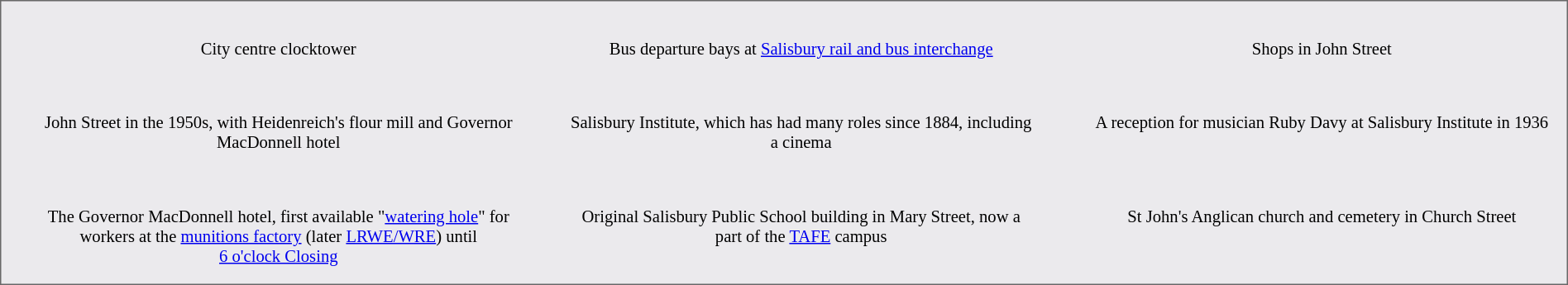<table style="background:#EBEAED; border:1px solid dimgray; font-size: 86%;color:black" border="0" height="230" align="center" vertical-align="bottom" cellpadding=10px cellspacing=0px>
<tr align="center">
<td></td>
<td></td>
<td></td>
<td></td>
<td></td>
<td></td>
</tr>
<tr style="vertical-align:top; text-align:center">
<td width="5"></td>
<td width="400">City centre clocktower</td>
<td width="5"></td>
<td width="400">Bus departure bays at <a href='#'>Salisbury rail and bus interchange</a></td>
<td width="5"></td>
<td width="400">Shops in John Street</td>
</tr>
<tr align="center">
<td></td>
<td></td>
<td></td>
<td></td>
<td></td>
<td></td>
</tr>
<tr style="vertical-align:top; text-align:center">
<td width="5"></td>
<td width="400">John Street in the 1950s, with Heidenreich's flour mill and Governor MacDonnell hotel</td>
<td width="5"></td>
<td width="400">Salisbury Institute, which has had many roles since 1884, including a cinema</td>
<td width="5"></td>
<td width="400">A reception for musician Ruby Davy at Salisbury Institute in 1936</td>
</tr>
<tr align="center">
<td></td>
<td></td>
<td></td>
<td></td>
<td></td>
<td></td>
</tr>
<tr style="vertical-align:top; text-align:center">
<td width="5"></td>
<td width="400">The Governor MacDonnell hotel, first available "<a href='#'>watering hole</a>" for workers at the <a href='#'>munitions factory</a> (later <a href='#'>LRWE/WRE</a>) until <a href='#'>6 o'clock Closing</a></td>
<td width="5"></td>
<td width="400">Original Salisbury Public School building in Mary Street, now a part of the <a href='#'>TAFE</a> campus</td>
<td width="5"></td>
<td width="400">St John's Anglican church and cemetery in Church Street</td>
</tr>
</table>
